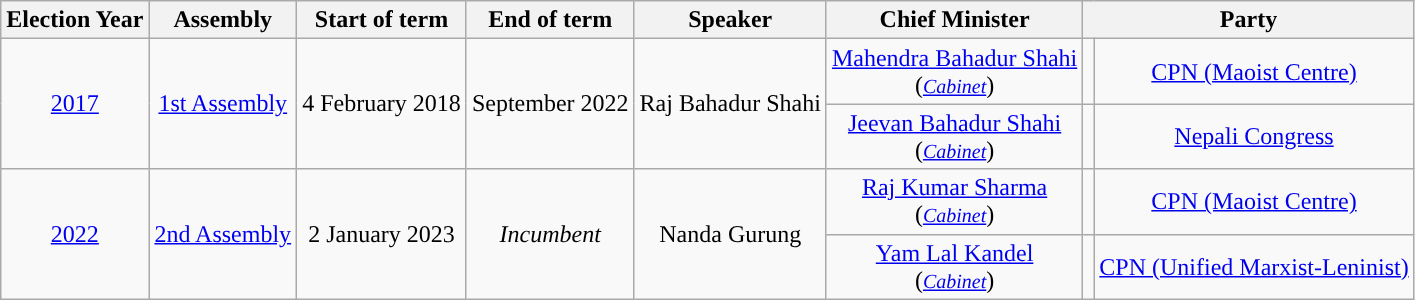<table class="wikitable" style="text-align:center">
<tr>
<th>Election Year</th>
<th>Assembly</th>
<th>Start of term</th>
<th>End of term</th>
<th>Speaker</th>
<th>Chief Minister</th>
<th colspan="2">Party</th>
</tr>
<tr>
<td rowspan="2"><a href='#'>2017</a></td>
<td rowspan="2"><a href='#'>1st Assembly</a></td>
<td rowspan="2">4 February 2018</td>
<td rowspan="2">September 2022</td>
<td rowspan="2">Raj Bahadur Shahi</td>
<td><a href='#'>Mahendra Bahadur Shahi</a><br>(<em><small><a href='#'>Cabinet</a></small></em>)</td>
<td></td>
<td><a href='#'>CPN (Maoist Centre)</a></td>
</tr>
<tr>
<td><a href='#'>Jeevan Bahadur Shahi</a><br>(<small><em><a href='#'>Cabinet</a></em></small>)</td>
<td></td>
<td><a href='#'>Nepali Congress</a></td>
</tr>
<tr>
<td rowspan="2"><a href='#'>2022</a></td>
<td rowspan="2"><a href='#'>2nd Assembly</a></td>
<td rowspan="2">2 January 2023</td>
<td rowspan="2"><em>Incumbent</em></td>
<td rowspan="2">Nanda Gurung</td>
<td><a href='#'>Raj Kumar Sharma</a><br>(<small><em><a href='#'>Cabinet</a></em></small>)</td>
<td></td>
<td><a href='#'>CPN (Maoist Centre)</a></td>
</tr>
<tr>
<td><a href='#'>Yam Lal Kandel</a><br>(<small><em><a href='#'>Cabinet</a></em></small>)</td>
<td></td>
<td><a href='#'>CPN (Unified Marxist-Leninist)</a></td>
</tr>
</table>
